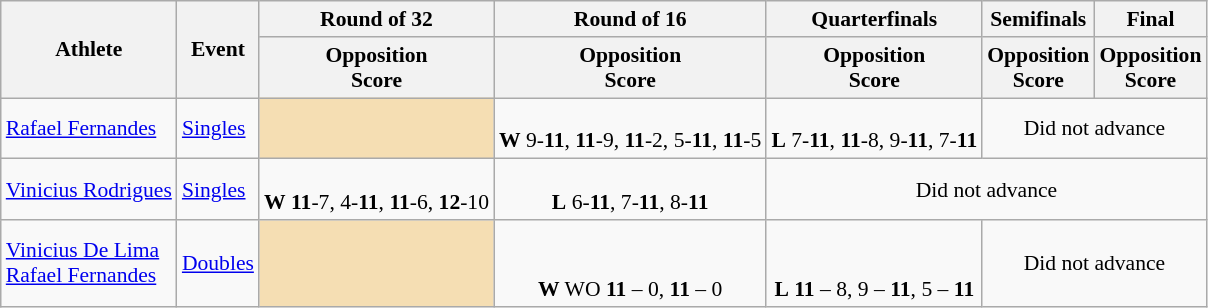<table class="wikitable" style="font-size:90%">
<tr>
<th rowspan=2>Athlete</th>
<th rowspan=2>Event</th>
<th>Round of 32</th>
<th>Round of 16</th>
<th>Quarterfinals</th>
<th>Semifinals</th>
<th colspan=2>Final</th>
</tr>
<tr>
<th>Opposition<br>Score</th>
<th>Opposition<br>Score</th>
<th>Opposition<br>Score</th>
<th>Opposition<br>Score</th>
<th>Opposition<br>Score</th>
</tr>
<tr>
<td><a href='#'>Rafael Fernandes</a></td>
<td><a href='#'>Singles</a></td>
<td bgcolor=wheat></td>
<td align=center><br><strong>W</strong> 9-<strong>11</strong>, <strong>11</strong>-9, <strong>11</strong>-2, 5-<strong>11</strong>, <strong>11</strong>-5</td>
<td align=center><br><strong>L</strong> 7-<strong>11</strong>, <strong>11</strong>-8, 9-<strong>11</strong>, 7-<strong>11</strong></td>
<td align="center" colspan="7">Did not advance</td>
</tr>
<tr>
<td><a href='#'>Vinicius Rodrigues</a></td>
<td><a href='#'>Singles</a></td>
<td align=center><br><strong>W</strong> <strong>11</strong>-7, 4-<strong>11</strong>, <strong>11</strong>-6, <strong>12</strong>-10</td>
<td align=center><br><strong>L</strong> 6-<strong>11</strong>, 7-<strong>11</strong>, 8-<strong>11</strong></td>
<td align="center" colspan="7">Did not advance</td>
</tr>
<tr>
<td><a href='#'>Vinicius De Lima</a><br><a href='#'>Rafael Fernandes</a></td>
<td><a href='#'>Doubles</a></td>
<td bgcolor=wheat></td>
<td align=center><br><br><strong>W</strong> WO <strong>11</strong> – 0, <strong>11</strong> – 0</td>
<td align=center><br><br><strong>L</strong> <strong>11</strong> – 8, 9 – <strong>11</strong>, 5 – <strong>11</strong></td>
<td align="center" colspan="7">Did not advance</td>
</tr>
</table>
